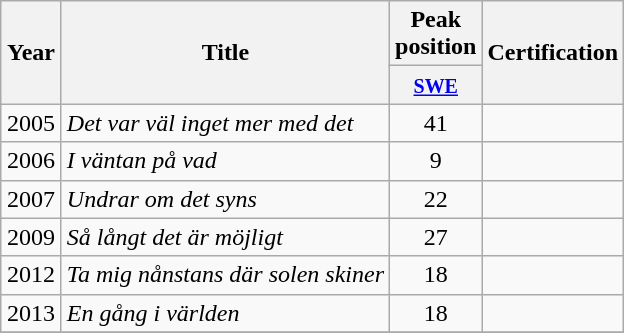<table class="wikitable">
<tr>
<th width="33" rowspan="2" style="text-align:center;">Year</th>
<th rowspan="2">Title</th>
<th colspan="1">Peak <br>position</th>
<th rowspan="2">Certification</th>
</tr>
<tr>
<th align="center"><small><a href='#'>SWE</a><br></small></th>
</tr>
<tr>
<td align="center">2005</td>
<td><em>Det var väl inget mer med det</em></td>
<td align="center">41</td>
<td></td>
</tr>
<tr>
<td align="center">2006</td>
<td><em>I väntan på vad</em></td>
<td align="center">9</td>
<td></td>
</tr>
<tr>
<td align="center">2007</td>
<td><em>Undrar om det syns</em></td>
<td align="center">22</td>
<td></td>
</tr>
<tr>
<td align="center">2009</td>
<td><em>Så långt det är möjligt</em></td>
<td align="center">27</td>
<td></td>
</tr>
<tr>
<td align="center">2012</td>
<td><em>Ta mig nånstans där solen skiner</em></td>
<td align="center">18</td>
<td></td>
</tr>
<tr>
<td align="center">2013</td>
<td><em>En gång i världen</em></td>
<td align="center">18</td>
<td></td>
</tr>
<tr>
</tr>
</table>
